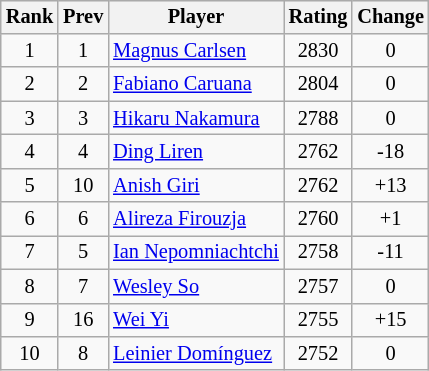<table class="wikitable" style="text-align:center; font-size:85%; margin-left: 1em; float: right;">
<tr>
<th>Rank</th>
<th>Prev</th>
<th>Player</th>
<th>Rating</th>
<th>Change</th>
</tr>
<tr>
<td>1</td>
<td>1</td>
<td align="left"> <a href='#'>Magnus Carlsen</a></td>
<td>2830</td>
<td>0</td>
</tr>
<tr>
<td>2</td>
<td>2</td>
<td align="left"> <a href='#'>Fabiano Caruana</a></td>
<td>2804</td>
<td>0</td>
</tr>
<tr>
<td>3</td>
<td>3</td>
<td align="left"> <a href='#'>Hikaru Nakamura</a></td>
<td>2788</td>
<td>0</td>
</tr>
<tr>
<td>4</td>
<td>4</td>
<td align="left"> <a href='#'>Ding Liren</a></td>
<td>2762</td>
<td>-18</td>
</tr>
<tr>
<td>5</td>
<td>10</td>
<td align="left"> <a href='#'>Anish Giri</a></td>
<td>2762</td>
<td>+13</td>
</tr>
<tr>
<td>6</td>
<td>6</td>
<td align="left"> <a href='#'>Alireza Firouzja</a></td>
<td>2760</td>
<td>+1</td>
</tr>
<tr>
<td>7</td>
<td>5</td>
<td align="left"> <a href='#'>Ian Nepomniachtchi</a></td>
<td>2758</td>
<td>-11</td>
</tr>
<tr>
<td>8</td>
<td>7</td>
<td align="left"> <a href='#'>Wesley So</a></td>
<td>2757</td>
<td>0</td>
</tr>
<tr>
<td>9</td>
<td>16</td>
<td align="left"> <a href='#'>Wei Yi</a></td>
<td>2755</td>
<td>+15</td>
</tr>
<tr>
<td>10</td>
<td>8</td>
<td align="left"> <a href='#'>Leinier Domínguez</a></td>
<td>2752</td>
<td>0</td>
</tr>
</table>
